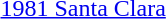<table>
<tr>
<td><a href='#'>1981 Santa Clara</a></td>
<td></td>
<td></td>
<td></td>
</tr>
</table>
